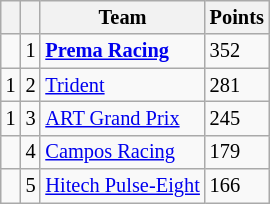<table class="wikitable" style="font-size: 85%;">
<tr>
<th></th>
<th></th>
<th>Team</th>
<th>Points</th>
</tr>
<tr>
<td align="left"></td>
<td align="center">1</td>
<td> <strong><a href='#'>Prema Racing</a></strong></td>
<td>352</td>
</tr>
<tr>
<td align="left"> 1</td>
<td align="center">2</td>
<td> <a href='#'>Trident</a></td>
<td>281</td>
</tr>
<tr>
<td align="left"> 1</td>
<td align="center">3</td>
<td> <a href='#'>ART Grand Prix</a></td>
<td>245</td>
</tr>
<tr>
<td align="left"></td>
<td align="center">4</td>
<td> <a href='#'>Campos Racing</a></td>
<td>179</td>
</tr>
<tr>
<td align="left"></td>
<td align="center">5</td>
<td> <a href='#'>Hitech Pulse-Eight</a></td>
<td>166</td>
</tr>
</table>
